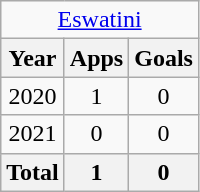<table class="wikitable" style="text-align:center">
<tr>
<td colspan="3"><a href='#'>Eswatini</a></td>
</tr>
<tr>
<th>Year</th>
<th>Apps</th>
<th>Goals</th>
</tr>
<tr>
<td>2020</td>
<td>1</td>
<td>0</td>
</tr>
<tr>
<td>2021</td>
<td>0</td>
<td>0</td>
</tr>
<tr>
<th>Total</th>
<th>1</th>
<th>0</th>
</tr>
</table>
